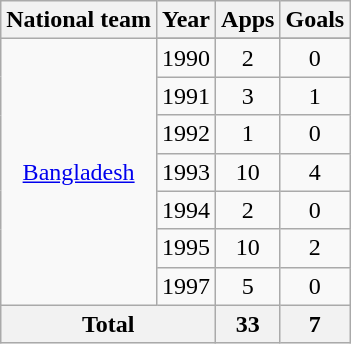<table class="wikitable" style="text-align:center">
<tr>
<th>National team</th>
<th>Year</th>
<th>Apps</th>
<th>Goals</th>
</tr>
<tr>
<td rowspan="8"><a href='#'>Bangladesh</a></td>
</tr>
<tr>
<td>1990</td>
<td>2</td>
<td>0</td>
</tr>
<tr>
<td>1991</td>
<td>3</td>
<td>1</td>
</tr>
<tr>
<td>1992</td>
<td>1</td>
<td>0</td>
</tr>
<tr>
<td>1993</td>
<td>10</td>
<td>4</td>
</tr>
<tr>
<td>1994</td>
<td>2</td>
<td>0</td>
</tr>
<tr>
<td>1995</td>
<td>10</td>
<td>2</td>
</tr>
<tr>
<td>1997</td>
<td>5</td>
<td>0</td>
</tr>
<tr>
<th colspan="2">Total</th>
<th>33</th>
<th>7</th>
</tr>
</table>
